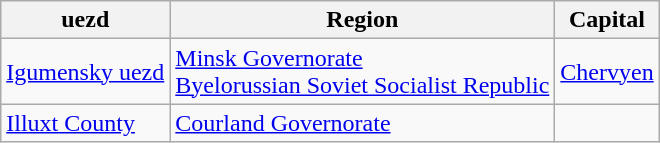<table class="wikitable sortable">
<tr>
<th>uezd</th>
<th>Region</th>
<th>Capital</th>
</tr>
<tr>
<td><a href='#'>Igumensky uezd</a></td>
<td><a href='#'>Minsk Governorate</a><br><a href='#'>Byelorussian Soviet Socialist Republic</a></td>
<td><a href='#'>Chervyen</a></td>
</tr>
<tr>
<td><a href='#'>Illuxt County</a></td>
<td><a href='#'>Courland Governorate</a></td>
<td></td>
</tr>
</table>
